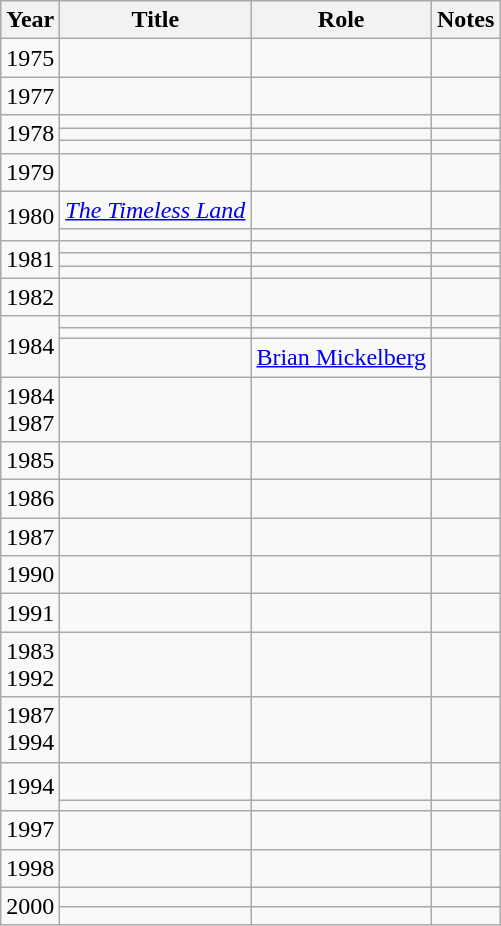<table class="wikitable sortable">
<tr>
<th>Year</th>
<th>Title</th>
<th>Role</th>
<th class="unsortable">Notes</th>
</tr>
<tr>
<td>1975</td>
<td><em></em></td>
<td></td>
<td></td>
</tr>
<tr>
<td>1977</td>
<td><em></em></td>
<td></td>
<td></td>
</tr>
<tr>
<td rowspan="3">1978</td>
<td><em></em></td>
<td></td>
<td></td>
</tr>
<tr>
<td><em></em></td>
<td></td>
<td></td>
</tr>
<tr>
<td><em></em></td>
<td></td>
<td></td>
</tr>
<tr>
<td>1979</td>
<td><em></em></td>
<td></td>
<td></td>
</tr>
<tr>
<td rowspan="2">1980</td>
<td><em><a href='#'>The Timeless Land</a></em></td>
<td></td>
<td></td>
</tr>
<tr>
<td><em></em></td>
<td></td>
<td></td>
</tr>
<tr>
<td rowspan="3">1981</td>
<td><em></em></td>
<td></td>
<td></td>
</tr>
<tr>
<td><em></em></td>
<td></td>
<td></td>
</tr>
<tr>
<td><em></em></td>
<td></td>
<td></td>
</tr>
<tr>
<td>1982</td>
<td><em></em></td>
<td></td>
<td></td>
</tr>
<tr>
<td rowspan="3">1984</td>
<td><em></em></td>
<td></td>
<td></td>
</tr>
<tr>
<td><em></em></td>
<td></td>
<td></td>
</tr>
<tr>
<td><em></em></td>
<td><a href='#'>Brian Mickelberg</a></td>
<td></td>
</tr>
<tr>
<td>1984<br>1987</td>
<td><em></em></td>
<td></td>
<td></td>
</tr>
<tr>
<td>1985</td>
<td><em></em></td>
<td></td>
<td></td>
</tr>
<tr>
<td>1986</td>
<td><em></em></td>
<td></td>
<td></td>
</tr>
<tr>
<td>1987</td>
<td><em></em></td>
<td></td>
<td></td>
</tr>
<tr>
<td>1990</td>
<td><em></em></td>
<td></td>
<td></td>
</tr>
<tr>
<td>1991</td>
<td><em></em></td>
<td></td>
<td></td>
</tr>
<tr>
<td>1983<br>1992</td>
<td><em></em></td>
<td></td>
<td></td>
</tr>
<tr>
<td>1987<br>1994</td>
<td><em></em></td>
<td></td>
<td></td>
</tr>
<tr>
<td rowspan="2">1994</td>
<td><em></em></td>
<td></td>
<td><br></td>
</tr>
<tr>
<td><em></em></td>
<td></td>
<td></td>
</tr>
<tr>
<td>1997</td>
<td><em></em></td>
<td></td>
<td></td>
</tr>
<tr>
<td>1998</td>
<td><em></em></td>
<td></td>
<td></td>
</tr>
<tr>
<td rowspan="2">2000</td>
<td><em></em></td>
<td></td>
<td></td>
</tr>
<tr>
<td><em></em></td>
<td></td>
<td></td>
</tr>
</table>
